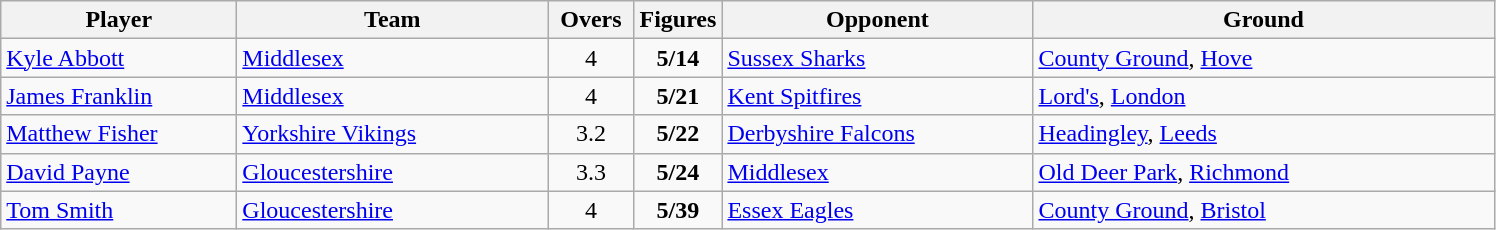<table class="wikitable" style="text-align:center;">
<tr>
<th width=150>Player</th>
<th width=200>Team</th>
<th width=50>Overs</th>
<th width=50>Figures</th>
<th width=200>Opponent</th>
<th width=300>Ground</th>
</tr>
<tr>
<td style="text-align:left;"><a href='#'>Kyle Abbott</a></td>
<td style="text-align:left;"><a href='#'>Middlesex</a></td>
<td>4</td>
<td><strong>5/14</strong></td>
<td style="text-align:left;"><a href='#'>Sussex Sharks</a></td>
<td style="text-align:left;"><a href='#'>County Ground</a>, <a href='#'>Hove</a></td>
</tr>
<tr>
<td style="text-align:left;"><a href='#'>James Franklin</a></td>
<td style="text-align:left;"><a href='#'>Middlesex</a></td>
<td>4</td>
<td><strong>5/21</strong></td>
<td style="text-align:left;"><a href='#'>Kent Spitfires</a></td>
<td style="text-align:left;"><a href='#'>Lord's</a>, <a href='#'>London</a></td>
</tr>
<tr>
<td style="text-align:left;"><a href='#'>Matthew Fisher</a></td>
<td style="text-align:left;"><a href='#'>Yorkshire Vikings</a></td>
<td>3.2</td>
<td><strong>5/22</strong></td>
<td style="text-align:left;"><a href='#'>Derbyshire Falcons</a></td>
<td style="text-align:left;"><a href='#'>Headingley</a>, <a href='#'>Leeds</a></td>
</tr>
<tr>
<td style="text-align:left;"><a href='#'>David Payne</a></td>
<td style="text-align:left;"><a href='#'>Gloucestershire</a></td>
<td>3.3</td>
<td><strong>5/24</strong></td>
<td style="text-align:left;"><a href='#'>Middlesex</a></td>
<td style="text-align:left;"><a href='#'>Old Deer Park</a>, <a href='#'>Richmond</a></td>
</tr>
<tr>
<td style="text-align:left;"><a href='#'>Tom Smith</a></td>
<td style="text-align:left;"><a href='#'>Gloucestershire</a></td>
<td>4</td>
<td><strong>5/39</strong></td>
<td style="text-align:left;"><a href='#'>Essex Eagles</a></td>
<td style="text-align:left;"><a href='#'>County Ground</a>, <a href='#'>Bristol</a></td>
</tr>
</table>
